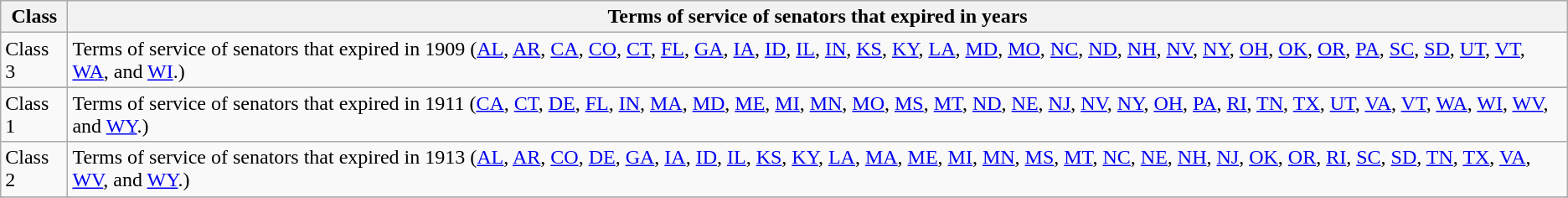<table class="wikitable sortable">
<tr valign=bottom>
<th>Class</th>
<th>Terms of service of senators that expired in years</th>
</tr>
<tr>
<td>Class 3</td>
<td>Terms of service of senators that expired in 1909 (<a href='#'>AL</a>, <a href='#'>AR</a>, <a href='#'>CA</a>, <a href='#'>CO</a>, <a href='#'>CT</a>, <a href='#'>FL</a>, <a href='#'>GA</a>, <a href='#'>IA</a>, <a href='#'>ID</a>, <a href='#'>IL</a>, <a href='#'>IN</a>, <a href='#'>KS</a>, <a href='#'>KY</a>, <a href='#'>LA</a>, <a href='#'>MD</a>, <a href='#'>MO</a>, <a href='#'>NC</a>, <a href='#'>ND</a>, <a href='#'>NH</a>, <a href='#'>NV</a>, <a href='#'>NY</a>, <a href='#'>OH</a>, <a href='#'>OK</a>, <a href='#'>OR</a>, <a href='#'>PA</a>, <a href='#'>SC</a>, <a href='#'>SD</a>, <a href='#'>UT</a>, <a href='#'>VT</a>, <a href='#'>WA</a>, and <a href='#'>WI</a>.)</td>
</tr>
<tr>
</tr>
<tr>
<td>Class 1</td>
<td>Terms of service of senators that expired in 1911 (<a href='#'>CA</a>, <a href='#'>CT</a>, <a href='#'>DE</a>, <a href='#'>FL</a>, <a href='#'>IN</a>, <a href='#'>MA</a>, <a href='#'>MD</a>, <a href='#'>ME</a>,  <a href='#'>MI</a>, <a href='#'>MN</a>, <a href='#'>MO</a>, <a href='#'>MS</a>, <a href='#'>MT</a>, <a href='#'>ND</a>, <a href='#'>NE</a>, <a href='#'>NJ</a>,  <a href='#'>NV</a>, <a href='#'>NY</a>, <a href='#'>OH</a>, <a href='#'>PA</a>, <a href='#'>RI</a>, <a href='#'>TN</a>, <a href='#'>TX</a>, <a href='#'>UT</a>, <a href='#'>VA</a>, <a href='#'>VT</a>, <a href='#'>WA</a>, <a href='#'>WI</a>, <a href='#'>WV</a>, and <a href='#'>WY</a>.)</td>
</tr>
<tr>
<td>Class 2</td>
<td>Terms of service of senators that expired in 1913 (<a href='#'>AL</a>, <a href='#'>AR</a>, <a href='#'>CO</a>, <a href='#'>DE</a>, <a href='#'>GA</a>, <a href='#'>IA</a>, <a href='#'>ID</a>, <a href='#'>IL</a>, <a href='#'>KS</a>, <a href='#'>KY</a>, <a href='#'>LA</a>, <a href='#'>MA</a>, <a href='#'>ME</a>, <a href='#'>MI</a>, <a href='#'>MN</a>, <a href='#'>MS</a>, <a href='#'>MT</a>, <a href='#'>NC</a>, <a href='#'>NE</a>, <a href='#'>NH</a>, <a href='#'>NJ</a>, <a href='#'>OK</a>, <a href='#'>OR</a>, <a href='#'>RI</a>, <a href='#'>SC</a>, <a href='#'>SD</a>, <a href='#'>TN</a>, <a href='#'>TX</a>, <a href='#'>VA</a>, <a href='#'>WV</a>, and <a href='#'>WY</a>.)</td>
</tr>
<tr>
</tr>
</table>
